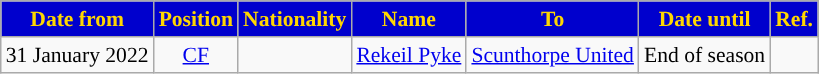<table class="wikitable"  style="text-align:center; font-size:90%; ">
<tr>
<th style="background:mediumblue;color:gold;">Date from</th>
<th style="background:mediumblue;color:gold;">Position</th>
<th style="background:mediumblue;color:gold;">Nationality</th>
<th style="background:mediumblue;color:gold;">Name</th>
<th style="background:mediumblue;color:gold;">To</th>
<th style="background:mediumblue;color:gold;">Date until</th>
<th style="background:mediumblue;color:gold;">Ref.</th>
</tr>
<tr>
<td>31 January 2022</td>
<td><a href='#'>CF</a></td>
<td></td>
<td><a href='#'>Rekeil Pyke</a></td>
<td> <a href='#'>Scunthorpe United</a></td>
<td>End of season</td>
<td></td>
</tr>
</table>
